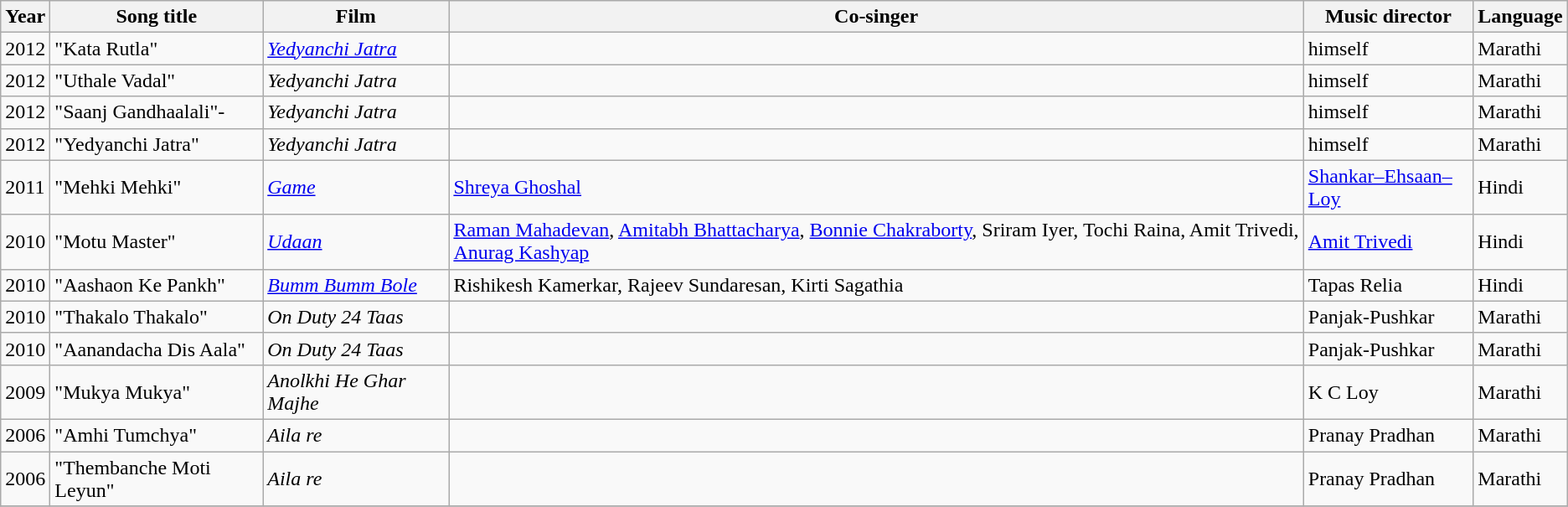<table class="wikitable sortable">
<tr>
<th>Year</th>
<th>Song title</th>
<th>Film</th>
<th>Co-singer</th>
<th>Music director</th>
<th>Language</th>
</tr>
<tr>
<td>2012</td>
<td>"Kata Rutla"</td>
<td><em><a href='#'>Yedyanchi Jatra</a></em></td>
<td></td>
<td>himself</td>
<td>Marathi</td>
</tr>
<tr>
<td>2012</td>
<td>"Uthale Vadal"</td>
<td><em>Yedyanchi Jatra</em></td>
<td></td>
<td>himself</td>
<td>Marathi</td>
</tr>
<tr>
<td>2012</td>
<td>"Saanj Gandhaalali"-</td>
<td><em>Yedyanchi Jatra</em></td>
<td></td>
<td>himself</td>
<td>Marathi</td>
</tr>
<tr>
<td>2012</td>
<td>"Yedyanchi Jatra"</td>
<td><em>Yedyanchi Jatra</em></td>
<td></td>
<td>himself</td>
<td>Marathi</td>
</tr>
<tr>
<td>2011</td>
<td>"Mehki Mehki"</td>
<td><em><a href='#'>Game</a></em></td>
<td><a href='#'>Shreya Ghoshal</a></td>
<td><a href='#'>Shankar–Ehsaan–Loy</a></td>
<td>Hindi</td>
</tr>
<tr>
<td>2010</td>
<td>"Motu Master"</td>
<td><em><a href='#'>Udaan</a></em></td>
<td><a href='#'>Raman Mahadevan</a>, <a href='#'>Amitabh Bhattacharya</a>, <a href='#'>Bonnie Chakraborty</a>, Sriram Iyer, Tochi Raina, Amit Trivedi, <a href='#'>Anurag Kashyap</a></td>
<td><a href='#'>Amit Trivedi</a></td>
<td>Hindi</td>
</tr>
<tr>
<td>2010</td>
<td>"Aashaon Ke Pankh"</td>
<td><em><a href='#'>Bumm Bumm Bole</a></em></td>
<td>Rishikesh Kamerkar, Rajeev Sundaresan, Kirti Sagathia</td>
<td>Tapas Relia</td>
<td>Hindi</td>
</tr>
<tr>
<td>2010</td>
<td>"Thakalo Thakalo"</td>
<td><em>On Duty 24 Taas</em></td>
<td></td>
<td>Panjak-Pushkar</td>
<td>Marathi</td>
</tr>
<tr>
<td>2010</td>
<td>"Aanandacha Dis Aala"</td>
<td><em>On Duty 24 Taas</em></td>
<td></td>
<td>Panjak-Pushkar</td>
<td>Marathi</td>
</tr>
<tr>
<td>2009</td>
<td>"Mukya Mukya"</td>
<td><em>Anolkhi He Ghar Majhe</em></td>
<td></td>
<td>K C Loy</td>
<td>Marathi</td>
</tr>
<tr>
<td>2006</td>
<td>"Amhi Tumchya"</td>
<td><em>Aila re</em></td>
<td></td>
<td>Pranay Pradhan</td>
<td>Marathi</td>
</tr>
<tr>
<td>2006</td>
<td>"Thembanche Moti Leyun"</td>
<td><em>Aila re</em></td>
<td></td>
<td>Pranay Pradhan</td>
<td>Marathi</td>
</tr>
<tr>
</tr>
</table>
